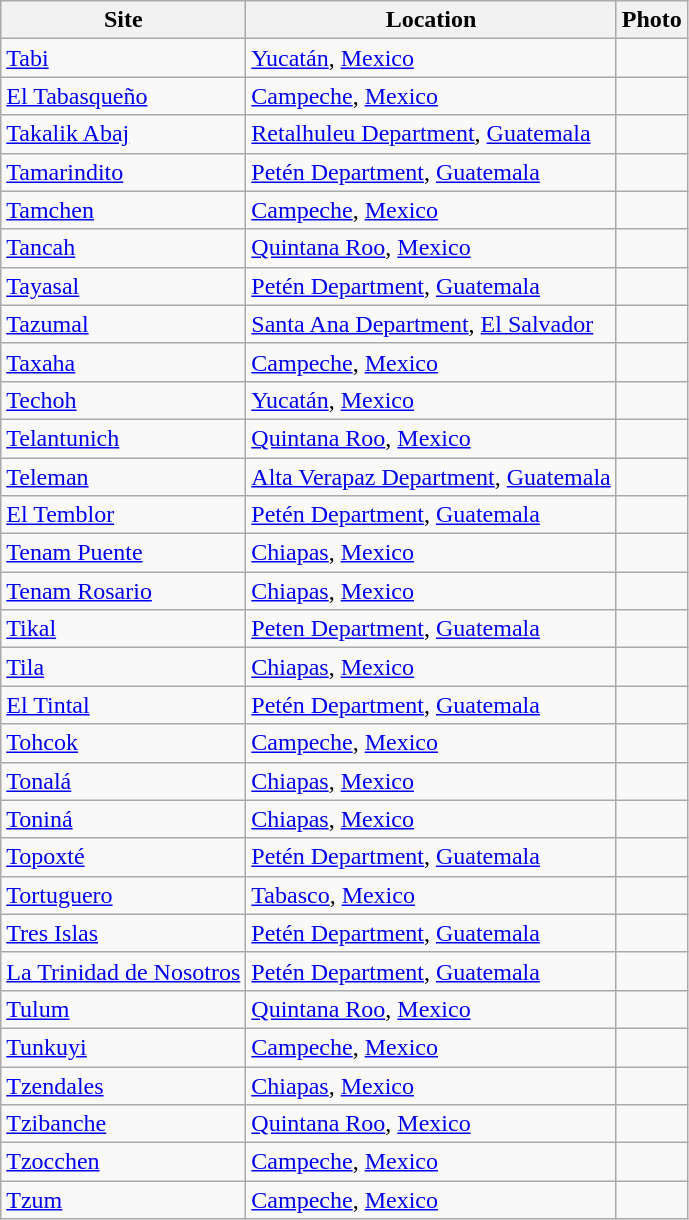<table class="wikitable sortable" align="left" style="margin: 1em auto 1em auto">
<tr>
<th>Site</th>
<th>Location</th>
<th>Photo</th>
</tr>
<tr>
<td><a href='#'>Tabi</a></td>
<td><a href='#'>Yucatán</a>, <a href='#'>Mexico</a></td>
<td></td>
</tr>
<tr>
<td><a href='#'>El Tabasqueño</a></td>
<td><a href='#'>Campeche</a>, <a href='#'>Mexico</a></td>
<td></td>
</tr>
<tr>
<td><a href='#'>Takalik Abaj</a></td>
<td><a href='#'>Retalhuleu Department</a>, <a href='#'>Guatemala</a></td>
<td></td>
</tr>
<tr>
<td><a href='#'>Tamarindito</a></td>
<td><a href='#'>Petén Department</a>, <a href='#'>Guatemala</a></td>
<td></td>
</tr>
<tr>
<td><a href='#'>Tamchen</a></td>
<td><a href='#'>Campeche</a>, <a href='#'>Mexico</a></td>
<td></td>
</tr>
<tr>
<td><a href='#'>Tancah</a></td>
<td><a href='#'>Quintana Roo</a>, <a href='#'>Mexico</a></td>
<td></td>
</tr>
<tr>
<td><a href='#'>Tayasal</a></td>
<td><a href='#'>Petén Department</a>, <a href='#'>Guatemala</a></td>
<td></td>
</tr>
<tr>
<td><a href='#'>Tazumal</a></td>
<td><a href='#'>Santa Ana Department</a>, <a href='#'>El Salvador</a></td>
<td></td>
</tr>
<tr>
<td><a href='#'>Taxaha</a></td>
<td><a href='#'>Campeche</a>, <a href='#'>Mexico</a></td>
<td></td>
</tr>
<tr>
<td><a href='#'>Techoh</a></td>
<td><a href='#'>Yucatán</a>, <a href='#'>Mexico</a></td>
<td></td>
</tr>
<tr>
<td><a href='#'>Telantunich</a></td>
<td><a href='#'>Quintana Roo</a>, <a href='#'>Mexico</a></td>
<td></td>
</tr>
<tr>
<td><a href='#'>Teleman</a></td>
<td><a href='#'>Alta Verapaz Department</a>, <a href='#'>Guatemala</a></td>
<td></td>
</tr>
<tr>
<td><a href='#'>El Temblor</a></td>
<td><a href='#'>Petén Department</a>, <a href='#'>Guatemala</a></td>
<td></td>
</tr>
<tr>
<td><a href='#'>Tenam Puente</a></td>
<td><a href='#'>Chiapas</a>, <a href='#'>Mexico</a></td>
<td></td>
</tr>
<tr>
<td><a href='#'>Tenam Rosario</a></td>
<td><a href='#'>Chiapas</a>, <a href='#'>Mexico</a></td>
<td></td>
</tr>
<tr>
<td><a href='#'>Tikal</a></td>
<td><a href='#'>Peten Department</a>, <a href='#'>Guatemala</a></td>
<td></td>
</tr>
<tr>
<td><a href='#'>Tila</a></td>
<td><a href='#'>Chiapas</a>, <a href='#'>Mexico</a></td>
<td></td>
</tr>
<tr>
<td><a href='#'>El Tintal</a></td>
<td><a href='#'>Petén Department</a>, <a href='#'>Guatemala</a></td>
<td></td>
</tr>
<tr>
<td><a href='#'>Tohcok</a></td>
<td><a href='#'>Campeche</a>, <a href='#'>Mexico</a></td>
<td></td>
</tr>
<tr>
<td><a href='#'>Tonalá</a></td>
<td><a href='#'>Chiapas</a>, <a href='#'>Mexico</a></td>
<td></td>
</tr>
<tr>
<td><a href='#'>Toniná</a></td>
<td><a href='#'>Chiapas</a>, <a href='#'>Mexico</a></td>
<td></td>
</tr>
<tr>
<td><a href='#'>Topoxté</a></td>
<td><a href='#'>Petén Department</a>, <a href='#'>Guatemala</a></td>
<td></td>
</tr>
<tr>
<td><a href='#'>Tortuguero</a></td>
<td><a href='#'>Tabasco</a>, <a href='#'>Mexico</a></td>
<td></td>
</tr>
<tr>
<td><a href='#'>Tres Islas</a></td>
<td><a href='#'>Petén Department</a>, <a href='#'>Guatemala</a></td>
<td></td>
</tr>
<tr>
<td><a href='#'>La Trinidad de Nosotros</a></td>
<td><a href='#'>Petén Department</a>, <a href='#'>Guatemala</a></td>
<td></td>
</tr>
<tr>
<td><a href='#'>Tulum</a></td>
<td><a href='#'>Quintana Roo</a>, <a href='#'>Mexico</a></td>
<td></td>
</tr>
<tr>
<td><a href='#'>Tunkuyi</a></td>
<td><a href='#'>Campeche</a>, <a href='#'>Mexico</a></td>
<td></td>
</tr>
<tr>
<td><a href='#'>Tzendales</a></td>
<td><a href='#'>Chiapas</a>, <a href='#'>Mexico</a></td>
<td></td>
</tr>
<tr>
<td><a href='#'>Tzibanche</a></td>
<td><a href='#'>Quintana Roo</a>, <a href='#'>Mexico</a></td>
<td></td>
</tr>
<tr>
<td><a href='#'>Tzocchen</a></td>
<td><a href='#'>Campeche</a>, <a href='#'>Mexico</a></td>
<td></td>
</tr>
<tr>
<td><a href='#'>Tzum</a></td>
<td><a href='#'>Campeche</a>, <a href='#'>Mexico</a></td>
<td></td>
</tr>
</table>
